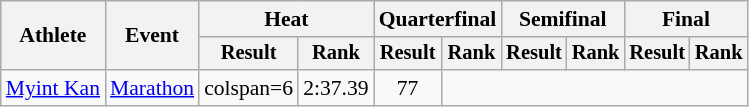<table class="wikitable" style="font-size:90%">
<tr>
<th rowspan="2">Athlete</th>
<th rowspan="2">Event</th>
<th colspan="2">Heat</th>
<th colspan="2">Quarterfinal</th>
<th colspan="2">Semifinal</th>
<th colspan="2">Final</th>
</tr>
<tr style="font-size:95%">
<th>Result</th>
<th>Rank</th>
<th>Result</th>
<th>Rank</th>
<th>Result</th>
<th>Rank</th>
<th>Result</th>
<th>Rank</th>
</tr>
<tr align=center>
<td align=left><a href='#'>Myint Kan</a></td>
<td align=left><a href='#'>Marathon</a></td>
<td>colspan=6 </td>
<td>2:37.39</td>
<td>77</td>
</tr>
</table>
